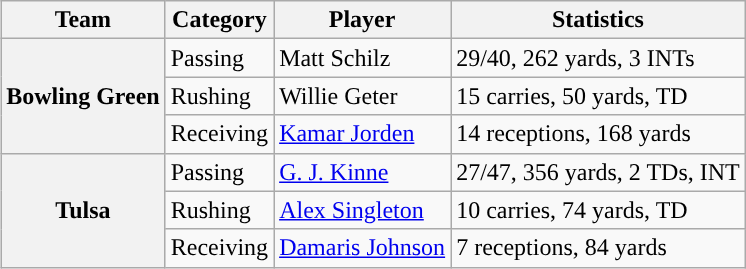<table class="wikitable" style="float:right">
<tr>
<th>Team</th>
<th>Category</th>
<th>Player</th>
<th>Statistics</th>
</tr>
<tr>
<th rowspan=3>Bowling Green</th>
<td>Passing</td>
<td>Matt Schilz</td>
<td>29/40, 262 yards, 3 INTs</td>
</tr>
<tr>
<td>Rushing</td>
<td>Willie Geter</td>
<td>15 carries, 50 yards, TD</td>
</tr>
<tr>
<td>Receiving</td>
<td><a href='#'>Kamar Jorden</a></td>
<td>14 receptions, 168 yards</td>
</tr>
<tr>
<th rowspan=3>Tulsa</th>
<td>Passing</td>
<td><a href='#'>G. J. Kinne</a></td>
<td>27/47, 356 yards, 2 TDs, INT</td>
</tr>
<tr>
<td>Rushing</td>
<td><a href='#'>Alex Singleton</a></td>
<td>10 carries, 74 yards, TD</td>
</tr>
<tr>
<td>Receiving</td>
<td><a href='#'>Damaris Johnson</a></td>
<td>7 receptions, 84 yards</td>
</tr>
</table>
